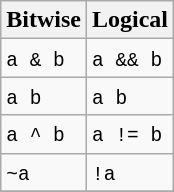<table class="wikitable">
<tr>
<th>Bitwise</th>
<th>Logical</th>
</tr>
<tr>
<td><code>a & b</code></td>
<td><code>a && b</code></td>
</tr>
<tr>
<td><code>a  b</code></td>
<td><code>a  b</code></td>
</tr>
<tr>
<td><code>a ^ b</code></td>
<td><code>a != b</code></td>
</tr>
<tr>
<td><code>~a</code></td>
<td><code>!a</code></td>
</tr>
<tr>
</tr>
</table>
